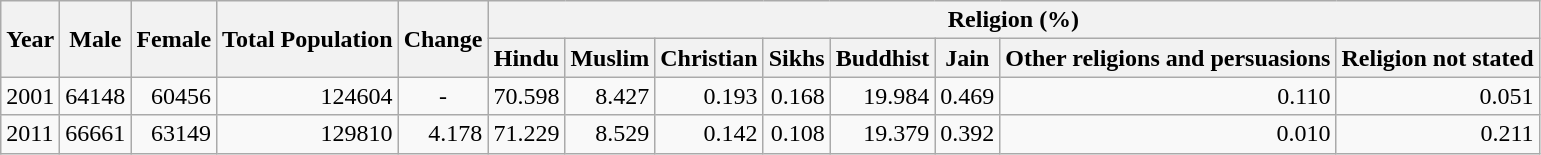<table class="wikitable">
<tr>
<th rowspan="2">Year</th>
<th rowspan="2">Male</th>
<th rowspan="2">Female</th>
<th rowspan="2">Total Population</th>
<th rowspan="2">Change</th>
<th colspan="8">Religion (%)</th>
</tr>
<tr>
<th>Hindu</th>
<th>Muslim</th>
<th>Christian</th>
<th>Sikhs</th>
<th>Buddhist</th>
<th>Jain</th>
<th>Other religions and persuasions</th>
<th>Religion not stated</th>
</tr>
<tr>
<td>2001</td>
<td style="text-align:right;">64148</td>
<td style="text-align:right;">60456</td>
<td style="text-align:right;">124604</td>
<td style="text-align:center;">-</td>
<td style="text-align:right;">70.598</td>
<td style="text-align:right;">8.427</td>
<td style="text-align:right;">0.193</td>
<td style="text-align:right;">0.168</td>
<td style="text-align:right;">19.984</td>
<td style="text-align:right;">0.469</td>
<td style="text-align:right;">0.110</td>
<td style="text-align:right;">0.051</td>
</tr>
<tr>
<td>2011</td>
<td style="text-align:right;">66661</td>
<td style="text-align:right;">63149</td>
<td style="text-align:right;">129810</td>
<td style="text-align:right;">4.178</td>
<td style="text-align:right;">71.229</td>
<td style="text-align:right;">8.529</td>
<td style="text-align:right;">0.142</td>
<td style="text-align:right;">0.108</td>
<td style="text-align:right;">19.379</td>
<td style="text-align:right;">0.392</td>
<td style="text-align:right;">0.010</td>
<td style="text-align:right;">0.211</td>
</tr>
</table>
